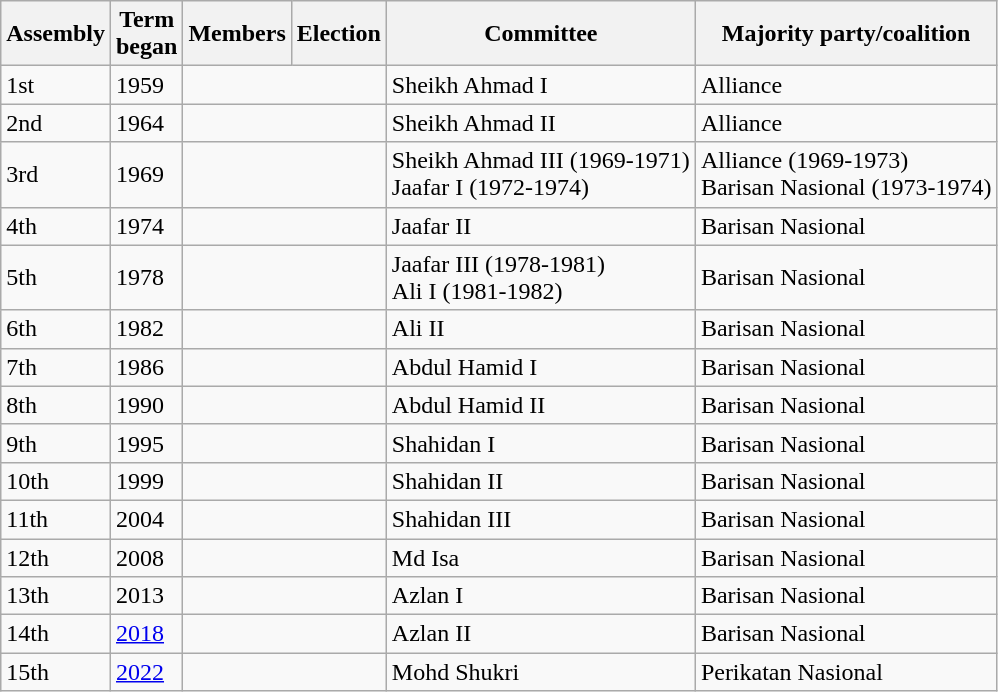<table class="wikitable">
<tr>
<th>Assembly</th>
<th>Term<br>began</th>
<th>Members</th>
<th>Election</th>
<th>Committee</th>
<th>Majority party/coalition</th>
</tr>
<tr>
<td>1st</td>
<td>1959</td>
<td colspan="2"></td>
<td>Sheikh Ahmad I</td>
<td>Alliance</td>
</tr>
<tr>
<td>2nd</td>
<td>1964</td>
<td colspan="2"></td>
<td>Sheikh Ahmad II</td>
<td>Alliance</td>
</tr>
<tr>
<td>3rd</td>
<td>1969</td>
<td colspan="2"></td>
<td>Sheikh Ahmad III (1969-1971)<br>Jaafar I (1972-1974)</td>
<td>Alliance (1969-1973)<br>Barisan Nasional (1973-1974)</td>
</tr>
<tr>
<td>4th</td>
<td>1974</td>
<td colspan="2"></td>
<td>Jaafar II</td>
<td>Barisan Nasional</td>
</tr>
<tr>
<td>5th</td>
<td>1978</td>
<td colspan="2"></td>
<td>Jaafar III (1978-1981)<br>Ali I (1981-1982)</td>
<td>Barisan Nasional</td>
</tr>
<tr>
<td>6th</td>
<td>1982</td>
<td colspan="2"></td>
<td>Ali II</td>
<td>Barisan Nasional</td>
</tr>
<tr>
<td>7th</td>
<td>1986</td>
<td colspan="2"></td>
<td>Abdul Hamid I</td>
<td>Barisan Nasional</td>
</tr>
<tr>
<td>8th</td>
<td>1990</td>
<td colspan="2"></td>
<td>Abdul Hamid II</td>
<td>Barisan Nasional</td>
</tr>
<tr>
<td>9th</td>
<td>1995</td>
<td colspan="2"></td>
<td>Shahidan I</td>
<td>Barisan Nasional</td>
</tr>
<tr>
<td>10th</td>
<td>1999</td>
<td colspan="2"></td>
<td>Shahidan II</td>
<td>Barisan Nasional</td>
</tr>
<tr>
<td>11th</td>
<td>2004</td>
<td colspan="2"></td>
<td>Shahidan III</td>
<td>Barisan Nasional</td>
</tr>
<tr>
<td>12th</td>
<td>2008</td>
<td colspan="2"></td>
<td>Md Isa</td>
<td>Barisan Nasional</td>
</tr>
<tr>
<td>13th</td>
<td>2013</td>
<td colspan="2"></td>
<td>Azlan I</td>
<td>Barisan Nasional</td>
</tr>
<tr>
<td>14th</td>
<td><a href='#'>2018</a></td>
<td colspan="2"></td>
<td>Azlan II</td>
<td>Barisan Nasional</td>
</tr>
<tr>
<td>15th</td>
<td><a href='#'>2022</a></td>
<td colspan="2"></td>
<td>Mohd Shukri</td>
<td>Perikatan Nasional</td>
</tr>
</table>
